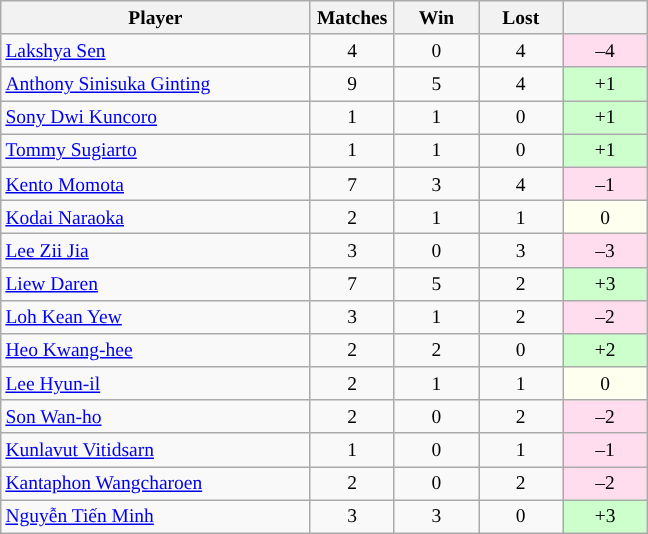<table class=wikitable style="text-align:center; font-size:small">
<tr>
<th width="200">Player</th>
<th width="50">Matches</th>
<th width="50">Win</th>
<th width="50">Lost</th>
<th width="50"></th>
</tr>
<tr>
<td align="left"> <a href='#'>Lakshya Sen</a></td>
<td>4</td>
<td>0</td>
<td>4</td>
<td bgcolor="#ffddee">–4</td>
</tr>
<tr>
<td align="left"> <a href='#'>Anthony Sinisuka Ginting</a></td>
<td>9</td>
<td>5</td>
<td>4</td>
<td bgcolor="#ccffcc">+1</td>
</tr>
<tr>
<td align="left"> <a href='#'>Sony Dwi Kuncoro</a></td>
<td>1</td>
<td>1</td>
<td>0</td>
<td bgcolor="#ccffcc">+1</td>
</tr>
<tr>
<td align="left"> <a href='#'>Tommy Sugiarto</a></td>
<td>1</td>
<td>1</td>
<td>0</td>
<td bgcolor="#ccffcc">+1</td>
</tr>
<tr>
<td align="left"> <a href='#'>Kento Momota</a></td>
<td>7</td>
<td>3</td>
<td>4</td>
<td bgcolor="#ffddee">–1</td>
</tr>
<tr>
<td align="left"> <a href='#'>Kodai Naraoka</a></td>
<td>2</td>
<td>1</td>
<td>1</td>
<td bgcolor="#fffff0">0</td>
</tr>
<tr>
<td align="left"> <a href='#'>Lee Zii Jia</a></td>
<td>3</td>
<td>0</td>
<td>3</td>
<td bgcolor="#ffddee">–3</td>
</tr>
<tr>
<td align="left"> <a href='#'>Liew Daren</a></td>
<td>7</td>
<td>5</td>
<td>2</td>
<td bgcolor="#ccffcc">+3</td>
</tr>
<tr>
<td align="left"> <a href='#'>Loh Kean Yew</a></td>
<td>3</td>
<td>1</td>
<td>2</td>
<td bgcolor="#ffddee">–2</td>
</tr>
<tr>
<td align="left"> <a href='#'>Heo Kwang-hee</a></td>
<td>2</td>
<td>2</td>
<td>0</td>
<td bgcolor="#ccffcc">+2</td>
</tr>
<tr>
<td align="left"> <a href='#'>Lee Hyun-il</a></td>
<td>2</td>
<td>1</td>
<td>1</td>
<td bgcolor="#fffff0">0</td>
</tr>
<tr>
<td align="left"> <a href='#'>Son Wan-ho</a></td>
<td>2</td>
<td>0</td>
<td>2</td>
<td bgcolor="#ffddee">–2</td>
</tr>
<tr>
<td align="left"> <a href='#'>Kunlavut Vitidsarn</a></td>
<td>1</td>
<td>0</td>
<td>1</td>
<td bgcolor="#ffddee">–1</td>
</tr>
<tr>
<td align="left"> <a href='#'>Kantaphon Wangcharoen</a></td>
<td>2</td>
<td>0</td>
<td>2</td>
<td bgcolor="#ffddee">–2</td>
</tr>
<tr>
<td align="left"> <a href='#'>Nguyễn Tiến Minh</a></td>
<td>3</td>
<td>3</td>
<td>0</td>
<td bgcolor="#ccffcc">+3</td>
</tr>
</table>
